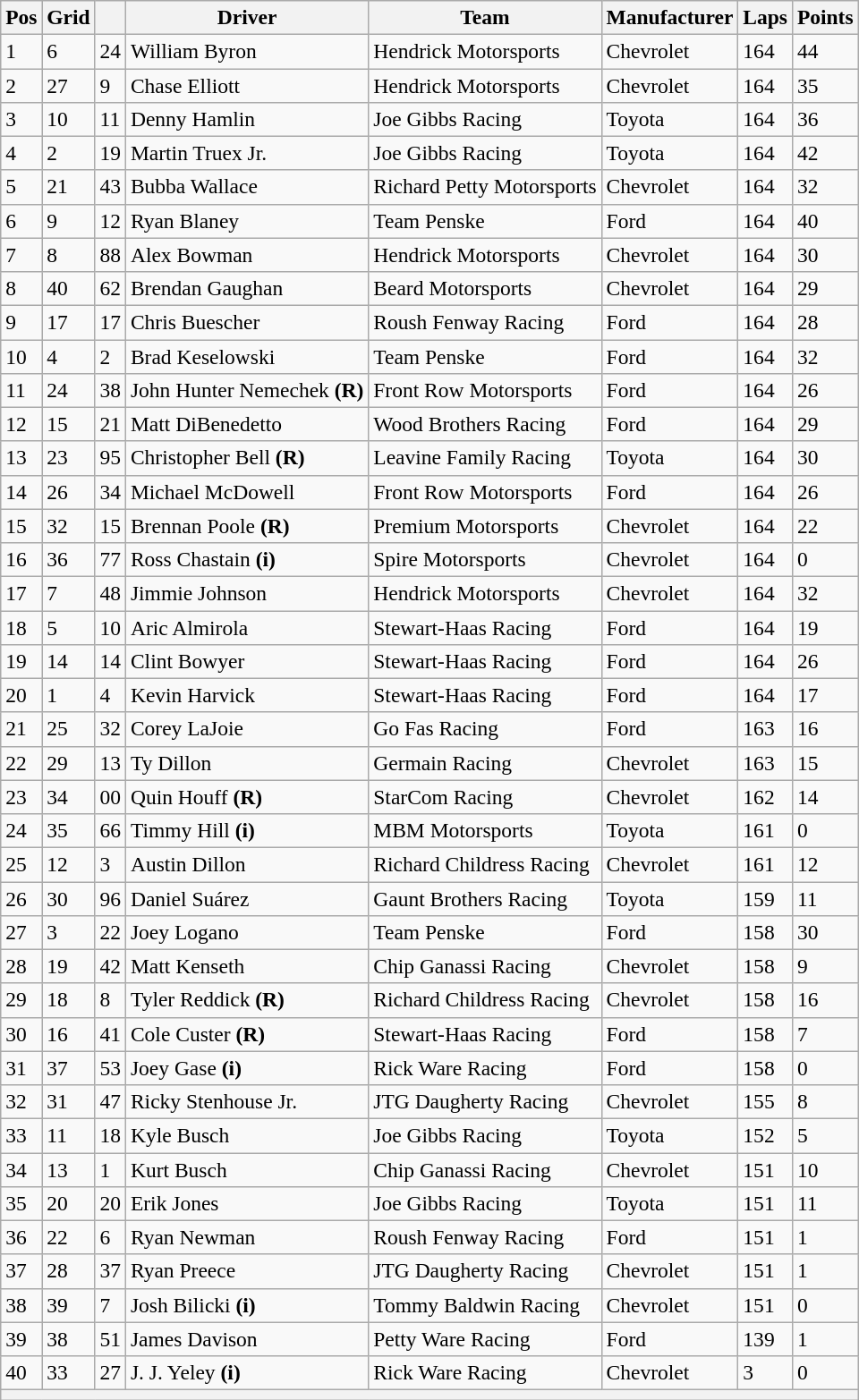<table class="wikitable" style="font-size:98%">
<tr>
<th>Pos</th>
<th>Grid</th>
<th></th>
<th>Driver</th>
<th>Team</th>
<th>Manufacturer</th>
<th>Laps</th>
<th>Points</th>
</tr>
<tr>
<td>1</td>
<td>6</td>
<td>24</td>
<td>William Byron</td>
<td>Hendrick Motorsports</td>
<td>Chevrolet</td>
<td>164</td>
<td>44</td>
</tr>
<tr>
<td>2</td>
<td>27</td>
<td>9</td>
<td>Chase Elliott</td>
<td>Hendrick Motorsports</td>
<td>Chevrolet</td>
<td>164</td>
<td>35</td>
</tr>
<tr>
<td>3</td>
<td>10</td>
<td>11</td>
<td>Denny Hamlin</td>
<td>Joe Gibbs Racing</td>
<td>Toyota</td>
<td>164</td>
<td>36</td>
</tr>
<tr>
<td>4</td>
<td>2</td>
<td>19</td>
<td>Martin Truex Jr.</td>
<td>Joe Gibbs Racing</td>
<td>Toyota</td>
<td>164</td>
<td>42</td>
</tr>
<tr>
<td>5</td>
<td>21</td>
<td>43</td>
<td>Bubba Wallace</td>
<td>Richard Petty Motorsports</td>
<td>Chevrolet</td>
<td>164</td>
<td>32</td>
</tr>
<tr>
<td>6</td>
<td>9</td>
<td>12</td>
<td>Ryan Blaney</td>
<td>Team Penske</td>
<td>Ford</td>
<td>164</td>
<td>40</td>
</tr>
<tr>
<td>7</td>
<td>8</td>
<td>88</td>
<td>Alex Bowman</td>
<td>Hendrick Motorsports</td>
<td>Chevrolet</td>
<td>164</td>
<td>30</td>
</tr>
<tr>
<td>8</td>
<td>40</td>
<td>62</td>
<td>Brendan Gaughan</td>
<td>Beard Motorsports</td>
<td>Chevrolet</td>
<td>164</td>
<td>29</td>
</tr>
<tr>
<td>9</td>
<td>17</td>
<td>17</td>
<td>Chris Buescher</td>
<td>Roush Fenway Racing</td>
<td>Ford</td>
<td>164</td>
<td>28</td>
</tr>
<tr>
<td>10</td>
<td>4</td>
<td>2</td>
<td>Brad Keselowski</td>
<td>Team Penske</td>
<td>Ford</td>
<td>164</td>
<td>32</td>
</tr>
<tr>
<td>11</td>
<td>24</td>
<td>38</td>
<td>John Hunter Nemechek <strong>(R)</strong></td>
<td>Front Row Motorsports</td>
<td>Ford</td>
<td>164</td>
<td>26</td>
</tr>
<tr>
<td>12</td>
<td>15</td>
<td>21</td>
<td>Matt DiBenedetto</td>
<td>Wood Brothers Racing</td>
<td>Ford</td>
<td>164</td>
<td>29</td>
</tr>
<tr>
<td>13</td>
<td>23</td>
<td>95</td>
<td>Christopher Bell <strong>(R)</strong></td>
<td>Leavine Family Racing</td>
<td>Toyota</td>
<td>164</td>
<td>30</td>
</tr>
<tr>
<td>14</td>
<td>26</td>
<td>34</td>
<td>Michael McDowell</td>
<td>Front Row Motorsports</td>
<td>Ford</td>
<td>164</td>
<td>26</td>
</tr>
<tr>
<td>15</td>
<td>32</td>
<td>15</td>
<td>Brennan Poole <strong>(R)</strong></td>
<td>Premium Motorsports</td>
<td>Chevrolet</td>
<td>164</td>
<td>22</td>
</tr>
<tr>
<td>16</td>
<td>36</td>
<td>77</td>
<td>Ross Chastain <strong>(i)</strong></td>
<td>Spire Motorsports</td>
<td>Chevrolet</td>
<td>164</td>
<td>0</td>
</tr>
<tr>
<td>17</td>
<td>7</td>
<td>48</td>
<td>Jimmie Johnson</td>
<td>Hendrick Motorsports</td>
<td>Chevrolet</td>
<td>164</td>
<td>32</td>
</tr>
<tr>
<td>18</td>
<td>5</td>
<td>10</td>
<td>Aric Almirola</td>
<td>Stewart-Haas Racing</td>
<td>Ford</td>
<td>164</td>
<td>19</td>
</tr>
<tr>
<td>19</td>
<td>14</td>
<td>14</td>
<td>Clint Bowyer</td>
<td>Stewart-Haas Racing</td>
<td>Ford</td>
<td>164</td>
<td>26</td>
</tr>
<tr>
<td>20</td>
<td>1</td>
<td>4</td>
<td>Kevin Harvick</td>
<td>Stewart-Haas Racing</td>
<td>Ford</td>
<td>164</td>
<td>17</td>
</tr>
<tr>
<td>21</td>
<td>25</td>
<td>32</td>
<td>Corey LaJoie</td>
<td>Go Fas Racing</td>
<td>Ford</td>
<td>163</td>
<td>16</td>
</tr>
<tr>
<td>22</td>
<td>29</td>
<td>13</td>
<td>Ty Dillon</td>
<td>Germain Racing</td>
<td>Chevrolet</td>
<td>163</td>
<td>15</td>
</tr>
<tr>
<td>23</td>
<td>34</td>
<td>00</td>
<td>Quin Houff <strong>(R)</strong></td>
<td>StarCom Racing</td>
<td>Chevrolet</td>
<td>162</td>
<td>14</td>
</tr>
<tr>
<td>24</td>
<td>35</td>
<td>66</td>
<td>Timmy Hill <strong>(i)</strong></td>
<td>MBM Motorsports</td>
<td>Toyota</td>
<td>161</td>
<td>0</td>
</tr>
<tr>
<td>25</td>
<td>12</td>
<td>3</td>
<td>Austin Dillon</td>
<td>Richard Childress Racing</td>
<td>Chevrolet</td>
<td>161</td>
<td>12</td>
</tr>
<tr>
<td>26</td>
<td>30</td>
<td>96</td>
<td>Daniel Suárez</td>
<td>Gaunt Brothers Racing</td>
<td>Toyota</td>
<td>159</td>
<td>11</td>
</tr>
<tr>
<td>27</td>
<td>3</td>
<td>22</td>
<td>Joey Logano</td>
<td>Team Penske</td>
<td>Ford</td>
<td>158</td>
<td>30</td>
</tr>
<tr>
<td>28</td>
<td>19</td>
<td>42</td>
<td>Matt Kenseth</td>
<td>Chip Ganassi Racing</td>
<td>Chevrolet</td>
<td>158</td>
<td>9</td>
</tr>
<tr>
<td>29</td>
<td>18</td>
<td>8</td>
<td>Tyler Reddick <strong>(R)</strong></td>
<td>Richard Childress Racing</td>
<td>Chevrolet</td>
<td>158</td>
<td>16</td>
</tr>
<tr>
<td>30</td>
<td>16</td>
<td>41</td>
<td>Cole Custer <strong>(R)</strong></td>
<td>Stewart-Haas Racing</td>
<td>Ford</td>
<td>158</td>
<td>7</td>
</tr>
<tr>
<td>31</td>
<td>37</td>
<td>53</td>
<td>Joey Gase <strong>(i)</strong></td>
<td>Rick Ware Racing</td>
<td>Ford</td>
<td>158</td>
<td>0</td>
</tr>
<tr>
<td>32</td>
<td>31</td>
<td>47</td>
<td>Ricky Stenhouse Jr.</td>
<td>JTG Daugherty Racing</td>
<td>Chevrolet</td>
<td>155</td>
<td>8</td>
</tr>
<tr>
<td>33</td>
<td>11</td>
<td>18</td>
<td>Kyle Busch</td>
<td>Joe Gibbs Racing</td>
<td>Toyota</td>
<td>152</td>
<td>5</td>
</tr>
<tr>
<td>34</td>
<td>13</td>
<td>1</td>
<td>Kurt Busch</td>
<td>Chip Ganassi Racing</td>
<td>Chevrolet</td>
<td>151</td>
<td>10</td>
</tr>
<tr>
<td>35</td>
<td>20</td>
<td>20</td>
<td>Erik Jones</td>
<td>Joe Gibbs Racing</td>
<td>Toyota</td>
<td>151</td>
<td>11</td>
</tr>
<tr>
<td>36</td>
<td>22</td>
<td>6</td>
<td>Ryan Newman</td>
<td>Roush Fenway Racing</td>
<td>Ford</td>
<td>151</td>
<td>1</td>
</tr>
<tr>
<td>37</td>
<td>28</td>
<td>37</td>
<td>Ryan Preece</td>
<td>JTG Daugherty Racing</td>
<td>Chevrolet</td>
<td>151</td>
<td>1</td>
</tr>
<tr>
<td>38</td>
<td>39</td>
<td>7</td>
<td>Josh Bilicki <strong>(i)</strong></td>
<td>Tommy Baldwin Racing</td>
<td>Chevrolet</td>
<td>151</td>
<td>0</td>
</tr>
<tr>
<td>39</td>
<td>38</td>
<td>51</td>
<td>James Davison</td>
<td>Petty Ware Racing</td>
<td>Ford</td>
<td>139</td>
<td>1</td>
</tr>
<tr>
<td>40</td>
<td>33</td>
<td>27</td>
<td>J. J. Yeley <strong>(i)</strong></td>
<td>Rick Ware Racing</td>
<td>Chevrolet</td>
<td>3</td>
<td>0</td>
</tr>
<tr>
<th colspan="8"></th>
</tr>
</table>
